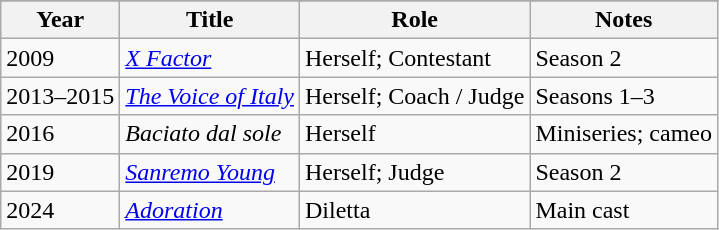<table class="wikitable">
<tr>
</tr>
<tr>
<th>Year</th>
<th>Title</th>
<th>Role</th>
<th>Notes</th>
</tr>
<tr>
<td>2009</td>
<td><em><a href='#'>X Factor</a></em></td>
<td>Herself; Contestant</td>
<td>Season 2</td>
</tr>
<tr>
<td>2013–2015</td>
<td><em><a href='#'>The Voice of Italy</a></em></td>
<td>Herself; Coach / Judge</td>
<td>Seasons 1–3</td>
</tr>
<tr>
<td>2016</td>
<td><em>Baciato dal sole</em></td>
<td>Herself</td>
<td>Miniseries; cameo</td>
</tr>
<tr>
<td>2019</td>
<td><em><a href='#'>Sanremo Young</a></em></td>
<td>Herself; Judge</td>
<td>Season 2</td>
</tr>
<tr>
<td>2024</td>
<td><em><a href='#'>Adoration</a></em></td>
<td>Diletta</td>
<td>Main cast</td>
</tr>
</table>
